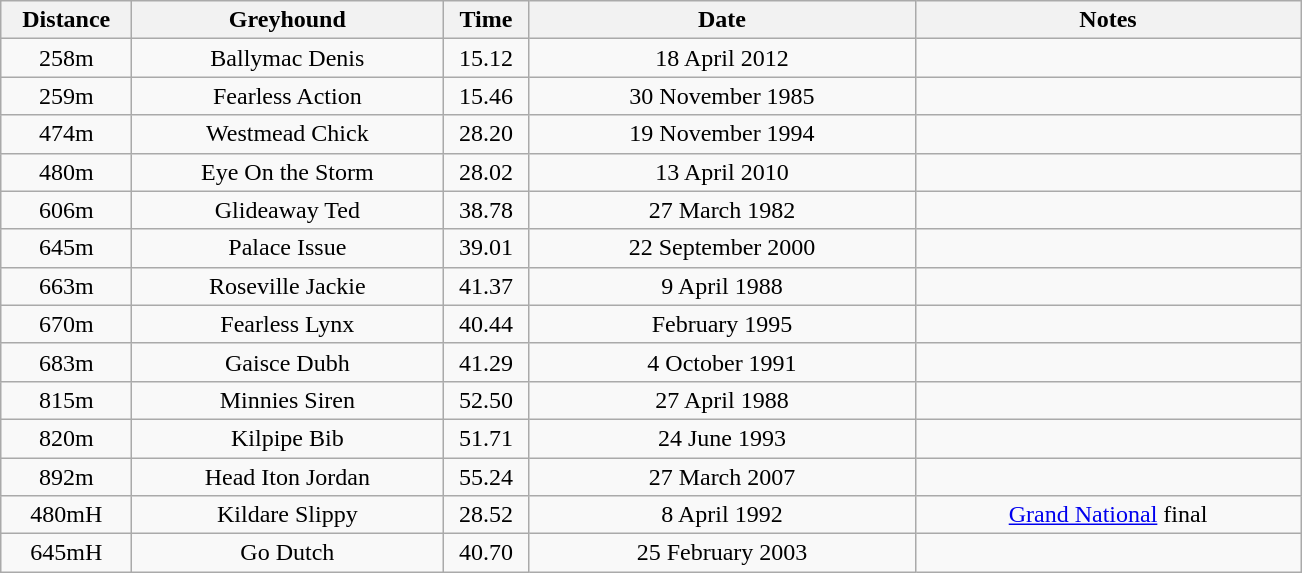<table class="wikitable" style="font-size: 100%">
<tr>
<th width=80>Distance</th>
<th width=200>Greyhound</th>
<th width=50>Time</th>
<th width=250>Date</th>
<th width=250>Notes</th>
</tr>
<tr align=center>
<td>258m</td>
<td>Ballymac Denis</td>
<td>15.12</td>
<td>18 April 2012</td>
<td></td>
</tr>
<tr align=center>
<td>259m</td>
<td>Fearless Action</td>
<td>15.46</td>
<td>30 November 1985</td>
<td></td>
</tr>
<tr align=center>
<td>474m</td>
<td>Westmead Chick</td>
<td>28.20</td>
<td>19 November 1994</td>
<td></td>
</tr>
<tr align=center>
<td>480m</td>
<td>Eye On the Storm</td>
<td>28.02</td>
<td>13 April 2010</td>
<td></td>
</tr>
<tr align=center>
<td>606m</td>
<td>Glideaway Ted</td>
<td>38.78</td>
<td>27 March 1982</td>
<td></td>
</tr>
<tr align=center>
<td>645m</td>
<td>Palace Issue</td>
<td>39.01</td>
<td>22 September 2000</td>
<td></td>
</tr>
<tr align=center>
<td>663m</td>
<td>Roseville Jackie</td>
<td>41.37</td>
<td>9 April 1988</td>
<td></td>
</tr>
<tr align=center>
<td>670m</td>
<td>Fearless Lynx</td>
<td>40.44</td>
<td>February 1995</td>
<td></td>
</tr>
<tr align=center>
<td>683m</td>
<td>Gaisce Dubh</td>
<td>41.29</td>
<td>4 October 1991</td>
<td></td>
</tr>
<tr align=center>
<td>815m</td>
<td>Minnies Siren</td>
<td>52.50</td>
<td>27 April 1988</td>
<td></td>
</tr>
<tr align=center>
<td>820m</td>
<td>Kilpipe Bib</td>
<td>51.71</td>
<td>24 June 1993</td>
<td></td>
</tr>
<tr align=center>
<td>892m</td>
<td>Head Iton Jordan</td>
<td>55.24</td>
<td>27 March 2007</td>
<td></td>
</tr>
<tr align=center>
<td>480mH</td>
<td>Kildare Slippy</td>
<td>28.52</td>
<td>8 April 1992</td>
<td><a href='#'>Grand National</a> final</td>
</tr>
<tr align=center>
<td>645mH</td>
<td>Go Dutch</td>
<td>40.70</td>
<td>25 February 2003</td>
<td></td>
</tr>
</table>
